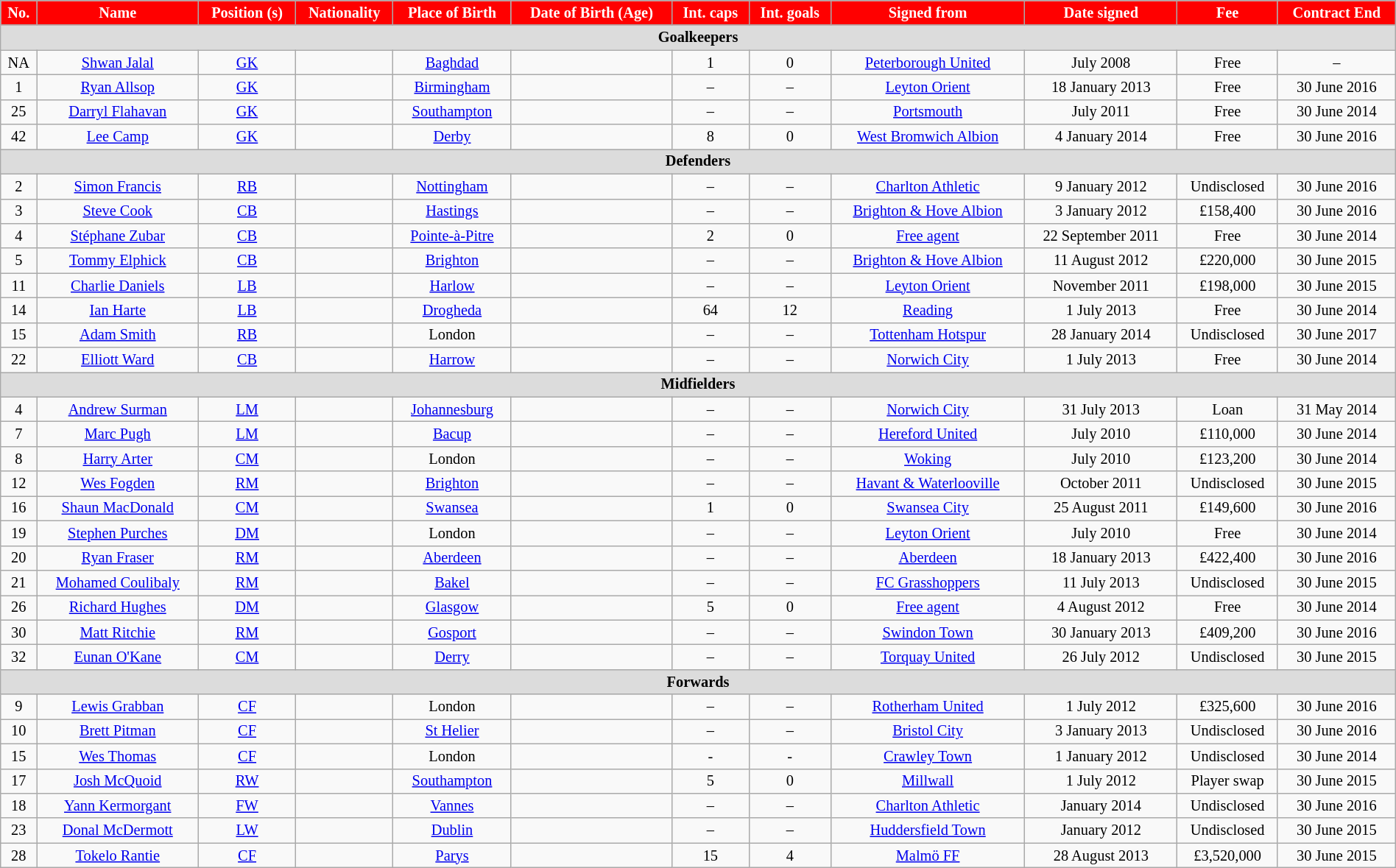<table class="wikitable" style="text-align:center; font-size:85%; width:100%;">
<tr>
<th style="background:#FF0000; color:white; text-align:center;">No.</th>
<th style="background:#FF0000; color:white; text-align:center;">Name</th>
<th style="background:#FF0000; color:white; text-align:center;">Position (s)</th>
<th style="background:#FF0000; color:white; text-align:center;">Nationality</th>
<th style="background:#FF0000; color:white; text-align:center;">Place of Birth</th>
<th style="background:#FF0000; color:white; text-align:center;">Date of Birth (Age)</th>
<th style="background:#FF0000; color:white; text-align:center;">Int. caps</th>
<th style="background:#FF0000; color:white; text-align:center;">Int. goals</th>
<th style="background:#FF0000; color:white; text-align:center;">Signed from</th>
<th style="background:#FF0000; color:white; text-align:center;">Date signed</th>
<th style="background:#FF0000; color:white; text-align:center;">Fee</th>
<th style="background:#FF0000; color:white; text-align:center;">Contract End</th>
</tr>
<tr>
<th colspan="14" style="background:#dcdcdc; text-align:center;">Goalkeepers</th>
</tr>
<tr>
<td>NA</td>
<td><a href='#'>Shwan Jalal</a></td>
<td><a href='#'>GK</a></td>
<td></td>
<td><a href='#'>Baghdad</a></td>
<td></td>
<td>1</td>
<td>0</td>
<td><a href='#'>Peterborough United</a></td>
<td>July 2008</td>
<td>Free</td>
<td>–</td>
</tr>
<tr>
<td>1</td>
<td><a href='#'>Ryan Allsop</a></td>
<td><a href='#'>GK</a></td>
<td></td>
<td><a href='#'>Birmingham</a></td>
<td></td>
<td>–</td>
<td>–</td>
<td><a href='#'>Leyton Orient</a></td>
<td>18 January 2013</td>
<td>Free</td>
<td>30 June 2016</td>
</tr>
<tr>
<td>25</td>
<td><a href='#'>Darryl Flahavan</a></td>
<td><a href='#'>GK</a></td>
<td></td>
<td><a href='#'>Southampton</a></td>
<td></td>
<td>–</td>
<td>–</td>
<td><a href='#'>Portsmouth</a></td>
<td>July 2011</td>
<td>Free</td>
<td>30 June 2014</td>
</tr>
<tr>
<td>42</td>
<td><a href='#'>Lee Camp</a></td>
<td><a href='#'>GK</a></td>
<td></td>
<td><a href='#'>Derby</a> </td>
<td></td>
<td>8</td>
<td>0</td>
<td><a href='#'>West Bromwich Albion</a></td>
<td>4 January 2014</td>
<td>Free</td>
<td>30 June 2016</td>
</tr>
<tr>
<th colspan="14" style="background:#dcdcdc; text-align:center;">Defenders</th>
</tr>
<tr>
<td>2</td>
<td><a href='#'>Simon Francis</a></td>
<td><a href='#'>RB</a></td>
<td></td>
<td><a href='#'>Nottingham</a></td>
<td></td>
<td>–</td>
<td>–</td>
<td><a href='#'>Charlton Athletic</a></td>
<td>9 January 2012</td>
<td>Undisclosed</td>
<td>30 June 2016</td>
</tr>
<tr>
<td>3</td>
<td><a href='#'>Steve Cook</a></td>
<td><a href='#'>CB</a></td>
<td></td>
<td><a href='#'>Hastings</a></td>
<td></td>
<td>–</td>
<td>–</td>
<td><a href='#'>Brighton & Hove Albion</a></td>
<td>3 January 2012</td>
<td>£158,400</td>
<td>30 June 2016</td>
</tr>
<tr>
<td>4</td>
<td><a href='#'>Stéphane Zubar</a></td>
<td><a href='#'>CB</a></td>
<td></td>
<td><a href='#'>Pointe-à-Pitre</a></td>
<td></td>
<td>2</td>
<td>0</td>
<td><a href='#'>Free agent</a></td>
<td>22 September 2011</td>
<td>Free</td>
<td>30 June 2014</td>
</tr>
<tr>
<td>5</td>
<td><a href='#'>Tommy Elphick</a></td>
<td><a href='#'>CB</a></td>
<td></td>
<td><a href='#'>Brighton</a></td>
<td></td>
<td>–</td>
<td>–</td>
<td><a href='#'>Brighton & Hove Albion</a></td>
<td>11 August 2012</td>
<td>£220,000</td>
<td>30 June 2015</td>
</tr>
<tr>
<td>11</td>
<td><a href='#'>Charlie Daniels</a></td>
<td><a href='#'>LB</a></td>
<td></td>
<td><a href='#'>Harlow</a></td>
<td></td>
<td>–</td>
<td>–</td>
<td><a href='#'>Leyton Orient</a></td>
<td>November 2011</td>
<td>£198,000</td>
<td>30 June 2015</td>
</tr>
<tr>
<td>14</td>
<td><a href='#'>Ian Harte</a></td>
<td><a href='#'>LB</a></td>
<td></td>
<td><a href='#'>Drogheda</a></td>
<td></td>
<td>64</td>
<td>12</td>
<td><a href='#'>Reading</a></td>
<td>1 July 2013</td>
<td>Free</td>
<td>30 June 2014</td>
</tr>
<tr>
<td>15</td>
<td><a href='#'>Adam Smith</a></td>
<td><a href='#'>RB</a></td>
<td></td>
<td>London</td>
<td></td>
<td>–</td>
<td>–</td>
<td><a href='#'>Tottenham Hotspur</a></td>
<td>28 January 2014</td>
<td>Undisclosed</td>
<td>30 June 2017</td>
</tr>
<tr>
<td>22</td>
<td><a href='#'>Elliott Ward</a></td>
<td><a href='#'>CB</a></td>
<td></td>
<td><a href='#'>Harrow</a></td>
<td></td>
<td>–</td>
<td>–</td>
<td><a href='#'>Norwich City</a></td>
<td>1 July 2013</td>
<td>Free</td>
<td>30 June 2014</td>
</tr>
<tr>
<th colspan="14" style="background:#dcdcdc; text-align:center;">Midfielders</th>
</tr>
<tr>
<td>4</td>
<td><a href='#'>Andrew Surman</a></td>
<td><a href='#'>LM</a></td>
<td></td>
<td><a href='#'>Johannesburg</a> </td>
<td></td>
<td>–</td>
<td>–</td>
<td><a href='#'>Norwich City</a></td>
<td>31 July 2013</td>
<td>Loan</td>
<td>31 May 2014</td>
</tr>
<tr>
<td>7</td>
<td><a href='#'>Marc Pugh</a></td>
<td><a href='#'>LM</a></td>
<td></td>
<td><a href='#'>Bacup</a></td>
<td></td>
<td>–</td>
<td>–</td>
<td><a href='#'>Hereford United</a></td>
<td>July 2010</td>
<td>£110,000</td>
<td>30 June 2014</td>
</tr>
<tr>
<td>8</td>
<td><a href='#'>Harry Arter</a></td>
<td><a href='#'>CM</a></td>
<td></td>
<td>London</td>
<td></td>
<td>–</td>
<td>–</td>
<td><a href='#'>Woking</a></td>
<td>July 2010</td>
<td>£123,200</td>
<td>30 June 2014</td>
</tr>
<tr>
<td>12</td>
<td><a href='#'>Wes Fogden</a></td>
<td><a href='#'>RM</a></td>
<td></td>
<td><a href='#'>Brighton</a></td>
<td></td>
<td>–</td>
<td>–</td>
<td><a href='#'>Havant & Waterlooville</a></td>
<td>October 2011</td>
<td>Undisclosed</td>
<td>30 June 2015</td>
</tr>
<tr>
<td>16</td>
<td><a href='#'>Shaun MacDonald</a></td>
<td><a href='#'>CM</a></td>
<td></td>
<td><a href='#'>Swansea</a></td>
<td></td>
<td>1</td>
<td>0</td>
<td><a href='#'>Swansea City</a></td>
<td>25 August 2011</td>
<td>£149,600</td>
<td>30 June 2016</td>
</tr>
<tr>
<td>19</td>
<td><a href='#'>Stephen Purches</a></td>
<td><a href='#'>DM</a></td>
<td></td>
<td>London</td>
<td></td>
<td>–</td>
<td>–</td>
<td><a href='#'>Leyton Orient</a></td>
<td>July 2010</td>
<td>Free</td>
<td>30 June 2014</td>
</tr>
<tr>
<td>20</td>
<td><a href='#'>Ryan Fraser</a></td>
<td><a href='#'>RM</a></td>
<td></td>
<td><a href='#'>Aberdeen</a></td>
<td></td>
<td>–</td>
<td>–</td>
<td><a href='#'>Aberdeen</a></td>
<td>18 January 2013</td>
<td>£422,400</td>
<td>30 June 2016</td>
</tr>
<tr>
<td>21</td>
<td><a href='#'>Mohamed Coulibaly</a></td>
<td><a href='#'>RM</a></td>
<td></td>
<td><a href='#'>Bakel</a></td>
<td></td>
<td>–</td>
<td>–</td>
<td><a href='#'>FC Grasshoppers</a></td>
<td>11 July 2013</td>
<td>Undisclosed</td>
<td>30 June 2015</td>
</tr>
<tr>
<td>26</td>
<td><a href='#'>Richard Hughes</a></td>
<td><a href='#'>DM</a></td>
<td></td>
<td><a href='#'>Glasgow</a></td>
<td></td>
<td>5</td>
<td>0</td>
<td><a href='#'>Free agent</a></td>
<td>4 August 2012</td>
<td>Free</td>
<td>30 June 2014</td>
</tr>
<tr>
<td>30</td>
<td><a href='#'>Matt Ritchie</a></td>
<td><a href='#'>RM</a></td>
<td></td>
<td><a href='#'>Gosport</a></td>
<td></td>
<td>–</td>
<td>–</td>
<td><a href='#'>Swindon Town</a></td>
<td>30 January 2013</td>
<td>£409,200</td>
<td>30 June 2016</td>
</tr>
<tr>
<td>32</td>
<td><a href='#'>Eunan O'Kane</a></td>
<td><a href='#'>CM</a></td>
<td></td>
<td><a href='#'>Derry</a> </td>
<td></td>
<td>–</td>
<td>–</td>
<td><a href='#'>Torquay United</a></td>
<td>26 July 2012</td>
<td>Undisclosed</td>
<td>30 June 2015</td>
</tr>
<tr>
<th colspan="14" style="background:#dcdcdc; text-align:center;">Forwards</th>
</tr>
<tr>
<td>9</td>
<td><a href='#'>Lewis Grabban</a></td>
<td><a href='#'>CF</a></td>
<td></td>
<td>London</td>
<td></td>
<td>–</td>
<td>–</td>
<td><a href='#'>Rotherham United</a></td>
<td>1 July 2012</td>
<td>£325,600</td>
<td>30 June 2016</td>
</tr>
<tr>
<td>10</td>
<td><a href='#'>Brett Pitman</a></td>
<td><a href='#'>CF</a></td>
<td></td>
<td><a href='#'>St Helier</a></td>
<td></td>
<td>–</td>
<td>–</td>
<td><a href='#'>Bristol City</a></td>
<td>3 January 2013</td>
<td>Undisclosed</td>
<td>30 June 2016</td>
</tr>
<tr>
<td>15</td>
<td><a href='#'>Wes Thomas</a></td>
<td><a href='#'>CF</a></td>
<td></td>
<td>London</td>
<td></td>
<td>-</td>
<td>-</td>
<td><a href='#'>Crawley Town</a></td>
<td>1 January 2012</td>
<td>Undisclosed</td>
<td>30 June 2014</td>
</tr>
<tr>
<td>17</td>
<td><a href='#'>Josh McQuoid</a></td>
<td><a href='#'>RW</a></td>
<td></td>
<td><a href='#'>Southampton</a> </td>
<td></td>
<td>5</td>
<td>0</td>
<td><a href='#'>Millwall</a></td>
<td>1 July 2012</td>
<td>Player swap</td>
<td>30 June 2015</td>
</tr>
<tr>
<td>18</td>
<td><a href='#'>Yann Kermorgant</a></td>
<td><a href='#'>FW</a></td>
<td></td>
<td><a href='#'>Vannes</a></td>
<td></td>
<td>–</td>
<td>–</td>
<td><a href='#'>Charlton Athletic</a></td>
<td>January 2014</td>
<td>Undisclosed</td>
<td>30 June 2016</td>
</tr>
<tr>
<td>23</td>
<td><a href='#'>Donal McDermott</a></td>
<td><a href='#'>LW</a></td>
<td></td>
<td><a href='#'>Dublin</a></td>
<td></td>
<td>–</td>
<td>–</td>
<td><a href='#'>Huddersfield Town</a></td>
<td>January 2012</td>
<td>Undisclosed</td>
<td>30 June 2015</td>
</tr>
<tr>
<td>28</td>
<td><a href='#'>Tokelo Rantie</a></td>
<td><a href='#'>CF</a></td>
<td></td>
<td><a href='#'>Parys</a></td>
<td></td>
<td>15</td>
<td>4</td>
<td><a href='#'>Malmö FF</a></td>
<td>28 August 2013</td>
<td>£3,520,000</td>
<td>30 June 2015</td>
</tr>
</table>
